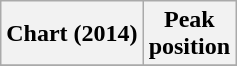<table class="wikitable plainrowheaders" style="text-align:center">
<tr>
<th scope="col">Chart (2014)</th>
<th scope="col">Peak<br>position</th>
</tr>
<tr>
</tr>
</table>
